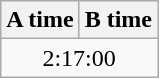<table class="wikitable">
<tr>
<th>A time</th>
<th>B time</th>
</tr>
<tr>
<td colspan="2" style="text-align:center;">2:17:00</td>
</tr>
</table>
